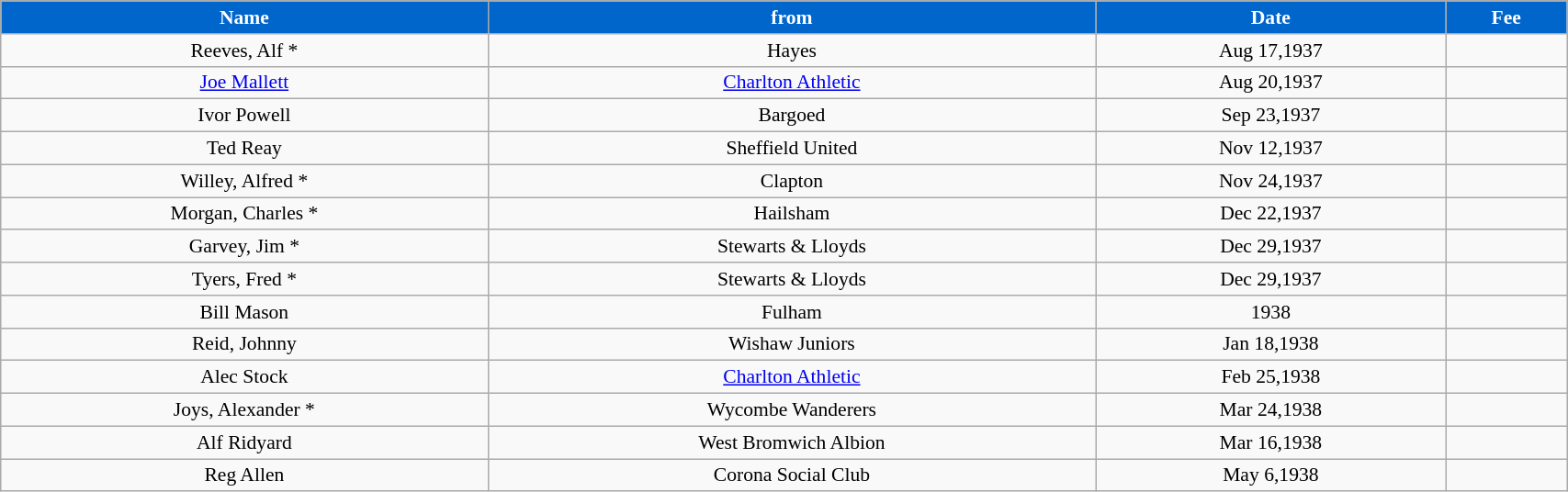<table class="wikitable" style="text-align:center; font-size:90%; width:90%;">
<tr>
<th style="background:#0066CC; color:#FFFFFF; text-align:center;"><strong>Name</strong></th>
<th style="background:#0066CC; color:#FFFFFF; text-align:center;">from</th>
<th style="background:#0066CC; color:#FFFFFF; text-align:center;">Date</th>
<th ! style="background:#0066CC; color:#FFFFFF; text-align:center;">Fee</th>
</tr>
<tr>
<td>Reeves, Alf *</td>
<td>Hayes</td>
<td>Aug 17,1937</td>
<td></td>
</tr>
<tr>
<td><a href='#'>Joe Mallett</a></td>
<td><a href='#'>Charlton Athletic</a></td>
<td>Aug 20,1937</td>
<td></td>
</tr>
<tr>
<td>Ivor Powell</td>
<td>Bargoed</td>
<td>Sep 23,1937</td>
<td></td>
</tr>
<tr>
<td>Ted Reay</td>
<td>Sheffield United</td>
<td>Nov 12,1937</td>
<td></td>
</tr>
<tr>
<td>Willey, Alfred *</td>
<td>Clapton</td>
<td>Nov 24,1937</td>
<td></td>
</tr>
<tr>
<td>Morgan, Charles *</td>
<td>Hailsham</td>
<td>Dec 22,1937</td>
<td></td>
</tr>
<tr>
<td>Garvey, Jim *</td>
<td>Stewarts & Lloyds</td>
<td>Dec 29,1937</td>
<td></td>
</tr>
<tr>
<td>Tyers, Fred *</td>
<td>Stewarts & Lloyds</td>
<td>Dec 29,1937</td>
<td></td>
</tr>
<tr>
<td>Bill Mason</td>
<td>Fulham</td>
<td>1938</td>
<td></td>
</tr>
<tr>
<td>Reid, Johnny</td>
<td>Wishaw Juniors</td>
<td>Jan 18,1938</td>
<td></td>
</tr>
<tr>
<td>Alec Stock</td>
<td><a href='#'>Charlton Athletic</a></td>
<td>Feb 25,1938</td>
<td></td>
</tr>
<tr>
<td>Joys, Alexander *</td>
<td>Wycombe Wanderers</td>
<td>Mar 24,1938</td>
<td></td>
</tr>
<tr>
<td>Alf Ridyard</td>
<td>West Bromwich Albion</td>
<td>Mar 16,1938</td>
<td></td>
</tr>
<tr>
<td>Reg Allen</td>
<td>Corona Social Club</td>
<td>May 6,1938</td>
<td></td>
</tr>
</table>
